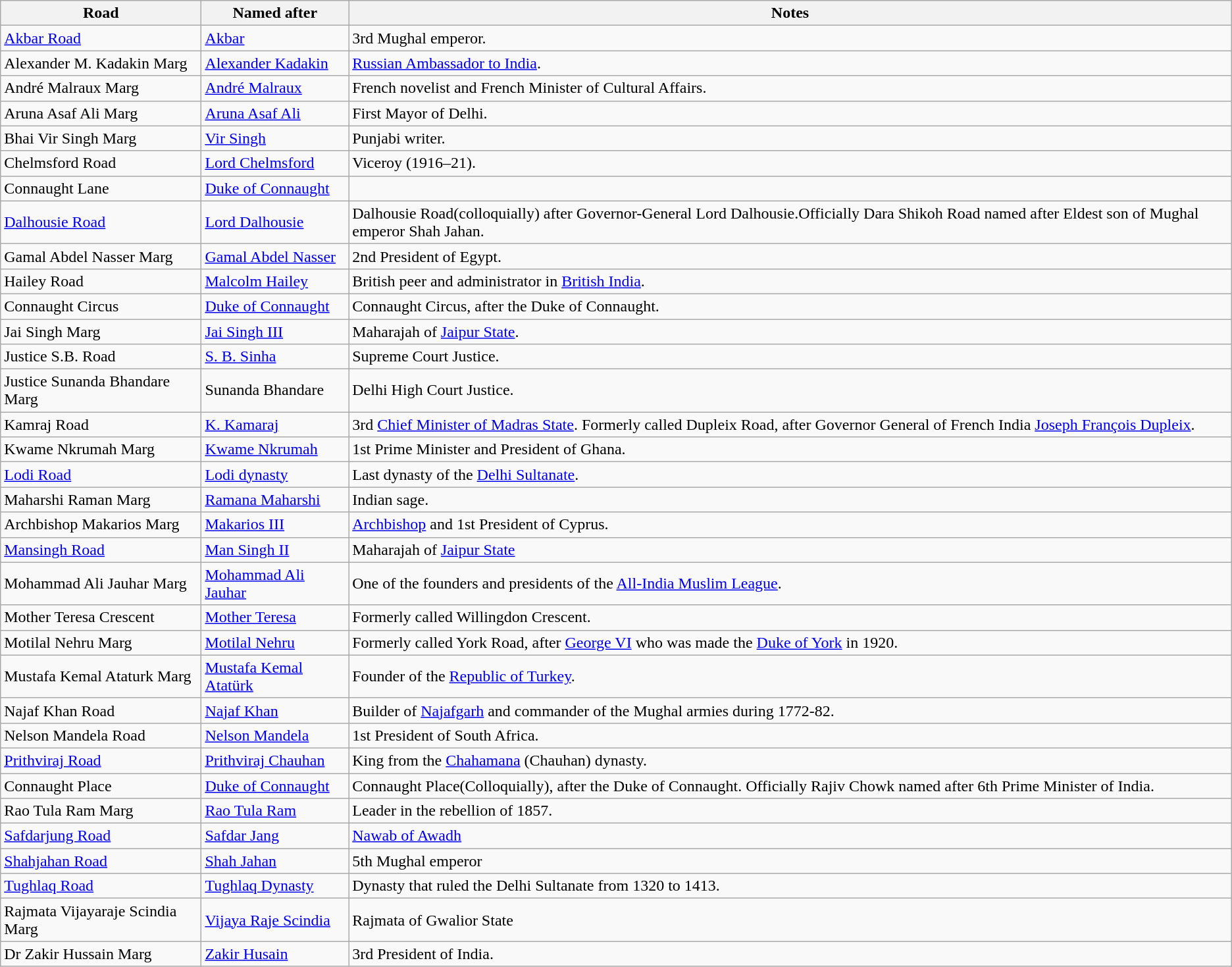<table class="wikitable">
<tr>
<th>Road</th>
<th>Named after</th>
<th>Notes</th>
</tr>
<tr>
<td><a href='#'>Akbar Road</a></td>
<td><a href='#'>Akbar</a></td>
<td>3rd Mughal emperor.</td>
</tr>
<tr>
<td>Alexander M. Kadakin Marg</td>
<td><a href='#'>Alexander Kadakin</a></td>
<td><a href='#'>Russian Ambassador to India</a>.</td>
</tr>
<tr>
<td>André Malraux Marg</td>
<td><a href='#'>André Malraux</a></td>
<td>French novelist and French Minister of Cultural Affairs.</td>
</tr>
<tr>
<td>Aruna Asaf Ali Marg</td>
<td><a href='#'>Aruna Asaf Ali</a></td>
<td>First Mayor of Delhi.</td>
</tr>
<tr>
<td>Bhai Vir Singh Marg</td>
<td><a href='#'>Vir Singh</a></td>
<td>Punjabi writer.</td>
</tr>
<tr>
<td>Chelmsford Road</td>
<td><a href='#'>Lord Chelmsford</a></td>
<td>Viceroy (1916–21).</td>
</tr>
<tr>
<td>Connaught Lane</td>
<td><a href='#'>Duke of Connaught</a></td>
<td></td>
</tr>
<tr>
<td><a href='#'>Dalhousie Road</a></td>
<td><a href='#'>Lord Dalhousie</a></td>
<td>Dalhousie Road(colloquially) after Governor-General Lord Dalhousie.Officially Dara Shikoh Road named after Eldest son of Mughal emperor Shah Jahan.</td>
</tr>
<tr>
<td>Gamal Abdel Nasser Marg</td>
<td><a href='#'>Gamal Abdel Nasser</a></td>
<td>2nd President of Egypt.</td>
</tr>
<tr>
<td>Hailey Road</td>
<td><a href='#'>Malcolm Hailey</a></td>
<td>British peer and administrator in <a href='#'>British India</a>.</td>
</tr>
<tr>
<td>Connaught Circus</td>
<td><a href='#'>Duke of Connaught</a></td>
<td>Connaught Circus, after the Duke of Connaught.</td>
</tr>
<tr>
<td>Jai Singh Marg</td>
<td><a href='#'>Jai Singh III</a></td>
<td>Maharajah of <a href='#'>Jaipur State</a>.</td>
</tr>
<tr>
<td>Justice S.B. Road</td>
<td><a href='#'>S. B. Sinha</a></td>
<td>Supreme Court Justice.</td>
</tr>
<tr>
<td>Justice Sunanda Bhandare Marg</td>
<td>Sunanda Bhandare</td>
<td>Delhi High Court Justice.</td>
</tr>
<tr>
<td>Kamraj Road</td>
<td><a href='#'>K. Kamaraj</a></td>
<td>3rd <a href='#'>Chief Minister of Madras State</a>. Formerly called Dupleix Road, after Governor General of French India <a href='#'>Joseph François Dupleix</a>.</td>
</tr>
<tr>
<td>Kwame Nkrumah Marg</td>
<td><a href='#'>Kwame Nkrumah</a></td>
<td>1st Prime Minister and President of Ghana.</td>
</tr>
<tr>
<td><a href='#'>Lodi Road</a></td>
<td><a href='#'>Lodi dynasty</a></td>
<td>Last dynasty of the <a href='#'>Delhi Sultanate</a>.</td>
</tr>
<tr>
<td>Maharshi Raman Marg</td>
<td><a href='#'>Ramana Maharshi</a></td>
<td>Indian sage.</td>
</tr>
<tr>
<td>Archbishop Makarios Marg</td>
<td><a href='#'>Makarios III</a></td>
<td><a href='#'>Archbishop</a> and 1st President of Cyprus.</td>
</tr>
<tr>
<td><a href='#'>Mansingh Road</a></td>
<td><a href='#'>Man Singh II</a></td>
<td>Maharajah of <a href='#'>Jaipur State</a></td>
</tr>
<tr>
<td>Mohammad Ali Jauhar Marg</td>
<td><a href='#'>Mohammad Ali Jauhar</a></td>
<td>One of the founders and presidents of the <a href='#'>All-India Muslim League</a>.</td>
</tr>
<tr>
<td>Mother Teresa Crescent</td>
<td><a href='#'>Mother Teresa</a></td>
<td>Formerly called Willingdon Crescent.</td>
</tr>
<tr>
<td>Motilal Nehru Marg</td>
<td><a href='#'>Motilal Nehru</a></td>
<td>Formerly called York Road, after <a href='#'>George VI</a> who was made the <a href='#'>Duke of York</a> in 1920.</td>
</tr>
<tr>
<td>Mustafa Kemal Ataturk Marg</td>
<td><a href='#'>Mustafa Kemal Atatürk</a></td>
<td>Founder of the <a href='#'>Republic of Turkey</a>.</td>
</tr>
<tr>
<td>Najaf Khan Road</td>
<td><a href='#'>Najaf Khan</a></td>
<td>Builder of <a href='#'>Najafgarh</a> and commander of the Mughal armies during 1772-82.</td>
</tr>
<tr>
<td>Nelson Mandela Road</td>
<td><a href='#'>Nelson Mandela</a></td>
<td>1st President of South Africa.</td>
</tr>
<tr>
<td><a href='#'>Prithviraj Road</a></td>
<td><a href='#'>Prithviraj Chauhan</a></td>
<td>King from the <a href='#'>Chahamana</a> (Chauhan) dynasty.</td>
</tr>
<tr>
<td>Connaught Place</td>
<td><a href='#'>Duke of Connaught</a></td>
<td>Connaught Place(Colloquially), after the Duke of Connaught. Officially Rajiv Chowk named after 6th Prime Minister of India.</td>
</tr>
<tr>
<td>Rao Tula Ram Marg</td>
<td><a href='#'>Rao Tula Ram</a></td>
<td>Leader in the rebellion of 1857.</td>
</tr>
<tr>
<td><a href='#'>Safdarjung Road</a></td>
<td><a href='#'>Safdar Jang</a></td>
<td><a href='#'>Nawab of Awadh</a></td>
</tr>
<tr>
<td><a href='#'>Shahjahan Road</a></td>
<td><a href='#'>Shah Jahan</a></td>
<td>5th Mughal emperor</td>
</tr>
<tr>
<td><a href='#'>Tughlaq Road</a></td>
<td><a href='#'>Tughlaq Dynasty</a></td>
<td>Dynasty that ruled the Delhi Sultanate from 1320 to 1413.</td>
</tr>
<tr>
<td>Rajmata Vijayaraje Scindia Marg</td>
<td><a href='#'>Vijaya Raje Scindia</a></td>
<td>Rajmata of Gwalior State</td>
</tr>
<tr>
<td>Dr Zakir Hussain Marg</td>
<td><a href='#'>Zakir Husain</a></td>
<td>3rd President of India.</td>
</tr>
</table>
